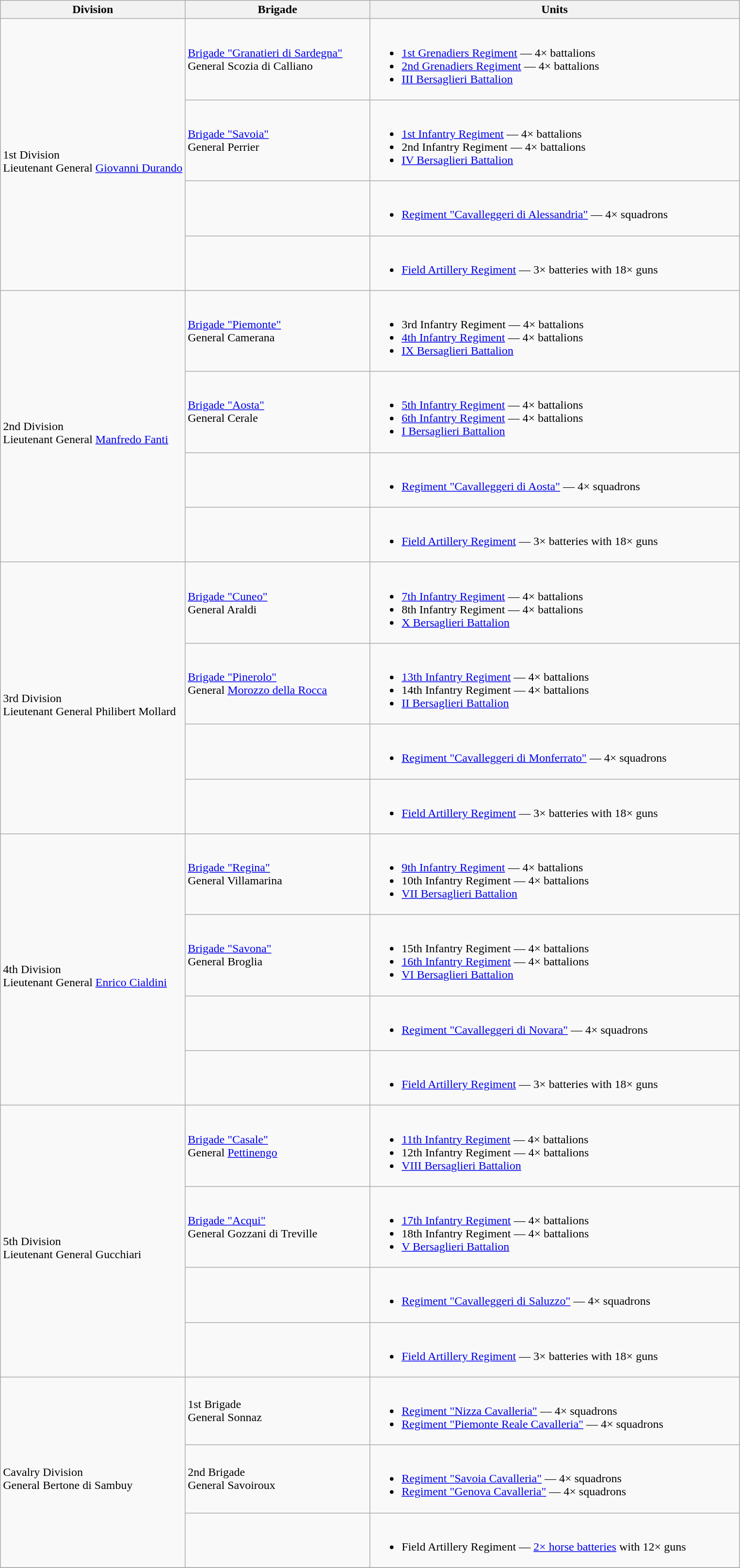<table class="wikitable">
<tr>
<th width=25%>Division</th>
<th width=25%>Brigade</th>
<th>Units</th>
</tr>
<tr>
<td rowspan=4><br>1st Division<br>Lieutenant General <a href='#'>Giovanni Durando</a></td>
<td><a href='#'>Brigade "Granatieri di Sardegna"</a><br>General Scozia di Calliano</td>
<td><br><ul><li><a href='#'>1st Grenadiers Regiment</a> — 4× battalions</li><li><a href='#'>2nd Grenadiers Regiment</a> — 4× battalions</li><li><a href='#'>III Bersaglieri Battalion</a></li></ul></td>
</tr>
<tr>
<td><a href='#'>Brigade "Savoia"</a><br>General Perrier</td>
<td><br><ul><li><a href='#'>1st Infantry Regiment</a> — 4× battalions</li><li>2nd Infantry Regiment — 4× battalions</li><li><a href='#'>IV Bersaglieri Battalion</a></li></ul></td>
</tr>
<tr>
<td></td>
<td><br><ul><li><a href='#'>Regiment "Cavalleggeri di Alessandria"</a> — 4× squadrons</li></ul></td>
</tr>
<tr>
<td></td>
<td><br><ul><li><a href='#'>Field Artillery Regiment</a> — 3× batteries with 18× guns</li></ul></td>
</tr>
<tr>
<td rowspan=4><br>2nd Division<br>Lieutenant General <a href='#'>Manfredo Fanti</a></td>
<td><a href='#'>Brigade "Piemonte"</a><br>General Camerana</td>
<td><br><ul><li>3rd Infantry Regiment — 4× battalions</li><li><a href='#'>4th Infantry Regiment</a> — 4× battalions</li><li><a href='#'>IX Bersaglieri Battalion</a></li></ul></td>
</tr>
<tr>
<td><a href='#'>Brigade "Aosta"</a><br>General Cerale</td>
<td><br><ul><li><a href='#'>5th Infantry Regiment</a> — 4× battalions</li><li><a href='#'>6th Infantry Regiment</a> — 4× battalions</li><li><a href='#'>I Bersaglieri Battalion</a></li></ul></td>
</tr>
<tr>
<td></td>
<td><br><ul><li><a href='#'>Regiment "Cavalleggeri di Aosta"</a> — 4× squadrons</li></ul></td>
</tr>
<tr>
<td></td>
<td><br><ul><li><a href='#'>Field Artillery Regiment</a> — 3× batteries with 18× guns</li></ul></td>
</tr>
<tr>
<td rowspan=4><br>3rd Division<br>Lieutenant General Philibert Mollard</td>
<td><a href='#'>Brigade "Cuneo"</a><br>General Araldi</td>
<td><br><ul><li><a href='#'>7th Infantry Regiment</a> — 4× battalions</li><li>8th Infantry Regiment — 4× battalions</li><li><a href='#'>X Bersaglieri Battalion</a></li></ul></td>
</tr>
<tr>
<td><a href='#'>Brigade "Pinerolo"</a><br>General <a href='#'>Morozzo della Rocca</a></td>
<td><br><ul><li><a href='#'>13th Infantry Regiment</a> — 4× battalions</li><li>14th Infantry Regiment — 4× battalions</li><li><a href='#'>II Bersaglieri Battalion</a></li></ul></td>
</tr>
<tr>
<td></td>
<td><br><ul><li><a href='#'>Regiment "Cavalleggeri di Monferrato"</a> — 4× squadrons</li></ul></td>
</tr>
<tr>
<td></td>
<td><br><ul><li><a href='#'>Field Artillery Regiment</a> — 3× batteries with 18× guns</li></ul></td>
</tr>
<tr>
<td rowspan=4><br>4th Division<br>Lieutenant General <a href='#'>Enrico Cialdini</a></td>
<td><a href='#'>Brigade "Regina"</a><br>General Villamarina</td>
<td><br><ul><li><a href='#'>9th Infantry Regiment</a> — 4× battalions</li><li>10th Infantry Regiment — 4× battalions</li><li><a href='#'>VII Bersaglieri Battalion</a></li></ul></td>
</tr>
<tr>
<td><a href='#'>Brigade "Savona"</a><br>General Broglia</td>
<td><br><ul><li>15th Infantry Regiment — 4× battalions</li><li><a href='#'>16th Infantry Regiment</a> — 4× battalions</li><li><a href='#'>VI Bersaglieri Battalion</a></li></ul></td>
</tr>
<tr>
<td></td>
<td><br><ul><li><a href='#'>Regiment "Cavalleggeri di Novara"</a> — 4× squadrons</li></ul></td>
</tr>
<tr>
<td></td>
<td><br><ul><li><a href='#'>Field Artillery Regiment</a> — 3× batteries with 18× guns</li></ul></td>
</tr>
<tr>
<td rowspan=4><br>5th Division<br>Lieutenant General Gucchiari</td>
<td><a href='#'>Brigade "Casale"</a><br>General <a href='#'>Pettinengo</a></td>
<td><br><ul><li><a href='#'>11th Infantry Regiment</a> — 4× battalions</li><li>12th Infantry Regiment — 4× battalions</li><li><a href='#'>VIII Bersaglieri Battalion</a></li></ul></td>
</tr>
<tr>
<td><a href='#'>Brigade "Acqui"</a><br>General Gozzani di Treville</td>
<td><br><ul><li><a href='#'>17th Infantry Regiment</a> — 4× battalions</li><li>18th Infantry Regiment — 4× battalions</li><li><a href='#'>V Bersaglieri Battalion</a></li></ul></td>
</tr>
<tr>
<td></td>
<td><br><ul><li><a href='#'>Regiment "Cavalleggeri di Saluzzo"</a> — 4× squadrons</li></ul></td>
</tr>
<tr>
<td></td>
<td><br><ul><li><a href='#'>Field Artillery Regiment</a> — 3× batteries with 18× guns</li></ul></td>
</tr>
<tr>
<td rowspan=3><br>Cavalry Division<br>General Bertone di Sambuy</td>
<td>1st Brigade<br>General Sonnaz</td>
<td><br><ul><li><a href='#'>Regiment "Nizza Cavalleria"</a> — 4× squadrons</li><li><a href='#'>Regiment "Piemonte Reale Cavalleria"</a> — 4× squadrons</li></ul></td>
</tr>
<tr>
<td>2nd Brigade<br>General Savoiroux</td>
<td><br><ul><li><a href='#'>Regiment "Savoia Cavalleria"</a> — 4× squadrons</li><li><a href='#'>Regiment "Genova Cavalleria"</a> — 4× squadrons</li></ul></td>
</tr>
<tr>
<td></td>
<td><br><ul><li>Field Artillery Regiment — <a href='#'>2× horse batteries</a> with 12× guns</li></ul></td>
</tr>
<tr>
</tr>
</table>
